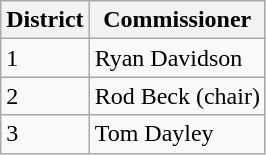<table class="wikitable">
<tr>
<th>District</th>
<th>Commissioner</th>
</tr>
<tr>
<td>1</td>
<td>Ryan Davidson</td>
</tr>
<tr>
<td>2</td>
<td>Rod Beck (chair)</td>
</tr>
<tr>
<td>3</td>
<td>Tom Dayley</td>
</tr>
</table>
